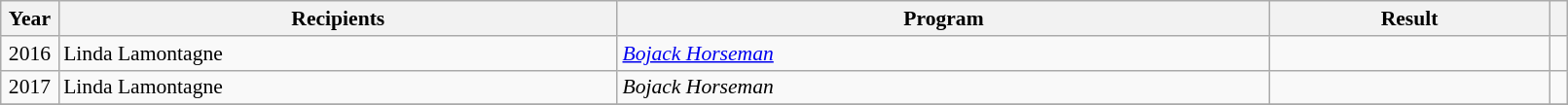<table class="wikitable plainrowheaders" style="font-size: 90%" width=85%>
<tr>
<th scope="col" style="width:2%;">Year</th>
<th scope="col" style="width:30%;">Recipients</th>
<th scope="col" style="width:35%;">Program</th>
<th scope="col" style="width:15%;">Result</th>
<th scope="col" class="unsortable" style="width:1%;"></th>
</tr>
<tr>
<td style="text-align:center;">2016</td>
<td>Linda Lamontagne</td>
<td><em><a href='#'>Bojack Horseman</a></em></td>
<td></td>
<td style="text-align:center;"></td>
</tr>
<tr>
<td style="text-align:center;">2017</td>
<td>Linda Lamontagne</td>
<td><em>Bojack Horseman</em></td>
<td></td>
<td style="text-align:center;"></td>
</tr>
<tr>
</tr>
</table>
